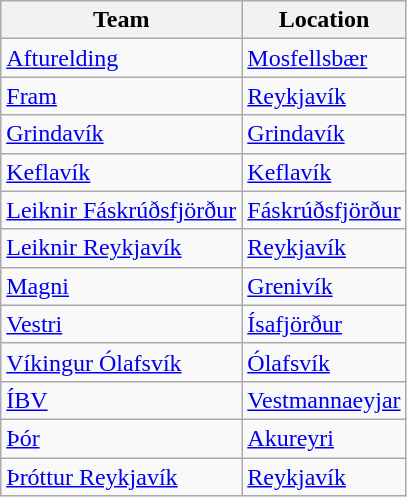<table class="wikitable sortable">
<tr>
<th>Team</th>
<th>Location</th>
</tr>
<tr>
<td><a href='#'>Afturelding</a></td>
<td><a href='#'>Mosfellsbær</a></td>
</tr>
<tr>
<td><a href='#'>Fram</a></td>
<td><a href='#'>Reykjavík</a></td>
</tr>
<tr>
<td><a href='#'>Grindavík</a></td>
<td><a href='#'>Grindavík</a></td>
</tr>
<tr>
<td><a href='#'>Keflavík</a></td>
<td><a href='#'>Keflavík</a></td>
</tr>
<tr>
<td><a href='#'>Leiknir Fáskrúðsfjörður</a></td>
<td><a href='#'>Fáskrúðsfjörður</a></td>
</tr>
<tr>
<td><a href='#'>Leiknir Reykjavík</a></td>
<td><a href='#'>Reykjavík</a></td>
</tr>
<tr>
<td><a href='#'>Magni</a></td>
<td><a href='#'>Grenivík</a></td>
</tr>
<tr>
<td><a href='#'>Vestri</a></td>
<td><a href='#'>Ísafjörður</a></td>
</tr>
<tr>
<td><a href='#'>Víkingur Ólafsvík</a></td>
<td><a href='#'>Ólafsvík</a></td>
</tr>
<tr>
<td><a href='#'>ÍBV</a></td>
<td><a href='#'>Vestmannaeyjar</a></td>
</tr>
<tr>
<td><a href='#'>Þór</a></td>
<td><a href='#'>Akureyri</a></td>
</tr>
<tr>
<td><a href='#'>Þróttur Reykjavík</a></td>
<td><a href='#'>Reykjavík</a></td>
</tr>
</table>
